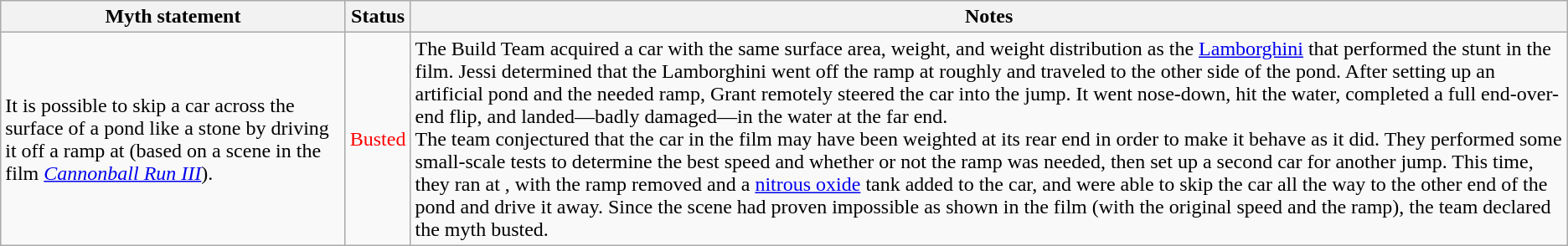<table class="wikitable plainrowheaders">
<tr>
<th>Myth statement</th>
<th>Status</th>
<th>Notes</th>
</tr>
<tr>
<td>It is possible to skip a car across the surface of a pond like a stone by driving it off a ramp at  (based on a scene in the film <em><a href='#'>Cannonball Run III</a></em>).</td>
<td style="color:red">Busted</td>
<td>The Build Team acquired a car with the same surface area, weight, and weight distribution as the <a href='#'>Lamborghini</a> that performed the stunt in the film. Jessi determined that the Lamborghini went off the ramp at roughly  and traveled  to the other side of the pond. After setting up an artificial pond and the needed ramp, Grant remotely steered the car into the jump. It went nose-down, hit the water, completed a full end-over-end flip, and landed—badly damaged—in the water at the far end.<br>The team conjectured that the car in the film may have been weighted at its rear end in order to make it behave as it did. They performed some small-scale tests to determine the best speed and whether or not the ramp was needed, then set up a second car for another jump. This time, they ran at , with the ramp removed and a <a href='#'>nitrous oxide</a> tank added to the car, and were able to skip the car all the way to the other end of the pond and drive it away. Since the scene had proven impossible as shown in the film (with the original speed and the ramp), the team declared the myth busted.</td>
</tr>
</table>
